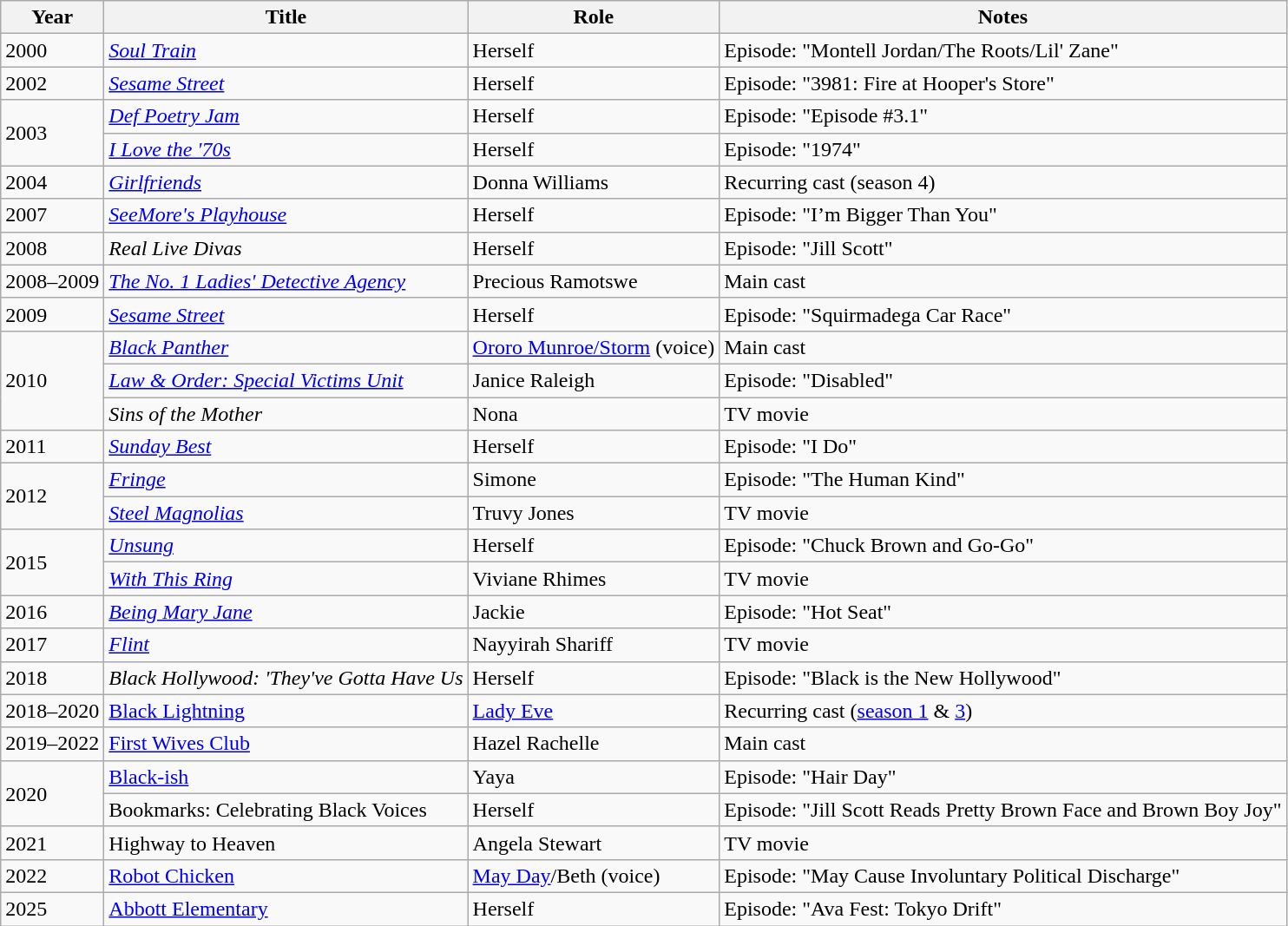<table class="wikitable plainrowheaders sortable">
<tr>
<th>Year</th>
<th>Title</th>
<th>Role</th>
<th>Notes</th>
</tr>
<tr>
<td>2000</td>
<td><em><a href='#'>Soul Train</a></em></td>
<td>Herself</td>
<td>Episode: "Montell Jordan/The Roots/Lil' Zane"</td>
</tr>
<tr>
<td>2002</td>
<td><em><a href='#'>Sesame Street</a></em></td>
<td>Herself</td>
<td>Episode: "3981: Fire at Hooper's Store"</td>
</tr>
<tr>
<td rowspan=2>2003</td>
<td><em><a href='#'>Def Poetry Jam</a></em></td>
<td>Herself</td>
<td>Episode: "Episode #3.1"</td>
</tr>
<tr>
<td><em><a href='#'>I Love the '70s</a></em></td>
<td>Herself</td>
<td>Episode: "1974"</td>
</tr>
<tr>
<td>2004</td>
<td><em><a href='#'>Girlfriends</a></em></td>
<td>Donna Williams</td>
<td>Recurring cast (season 4)</td>
</tr>
<tr>
<td>2007</td>
<td><em><a href='#'>SeeMore's Playhouse</a></em></td>
<td>Herself</td>
<td>Episode: "I’m Bigger Than You"</td>
</tr>
<tr>
<td>2008</td>
<td><em>Real Live Divas</em></td>
<td>Herself</td>
<td>Episode: "Jill Scott"</td>
</tr>
<tr>
<td>2008–2009</td>
<td><em><a href='#'>The No. 1 Ladies' Detective Agency</a></em></td>
<td>Precious Ramotswe</td>
<td>Main cast</td>
</tr>
<tr>
<td>2009</td>
<td><em><a href='#'>Sesame Street</a></em></td>
<td>Herself</td>
<td>Episode: "Squirmadega Car Race"</td>
</tr>
<tr>
<td rowspan=3>2010</td>
<td><em><a href='#'>Black Panther</a></em></td>
<td><a href='#'>Ororo Munroe/Storm</a> (voice)</td>
<td>Main cast</td>
</tr>
<tr>
<td><em><a href='#'>Law & Order: Special Victims Unit</a></em></td>
<td>Janice Raleigh</td>
<td>Episode: "Disabled"</td>
</tr>
<tr>
<td><em>Sins of the Mother</em></td>
<td>Nona</td>
<td>TV movie</td>
</tr>
<tr>
<td>2011</td>
<td><em><a href='#'>Sunday Best</a></em></td>
<td>Herself</td>
<td>Episode: "I Do"</td>
</tr>
<tr>
<td rowspan=2>2012</td>
<td><em><a href='#'>Fringe</a></em></td>
<td>Simone</td>
<td>Episode: "The Human Kind"</td>
</tr>
<tr>
<td><em><a href='#'>Steel Magnolias</a></em></td>
<td>Truvy Jones</td>
<td>TV movie</td>
</tr>
<tr>
<td rowspan="2">2015</td>
<td><em><a href='#'>Unsung</a></em></td>
<td>Herself</td>
<td>Episode: "Chuck Brown and Go-Go"</td>
</tr>
<tr>
<td><em><a href='#'>With This Ring</a></em></td>
<td>Viviane Rhimes</td>
<td>TV movie</td>
</tr>
<tr>
<td>2016</td>
<td><em><a href='#'>Being Mary Jane</a></em></td>
<td>Jackie</td>
<td>Episode: "Hot Seat"</td>
</tr>
<tr>
<td>2017</td>
<td><em><a href='#'>Flint</a></em></td>
<td>Nayyirah Shariff</td>
<td>TV movie</td>
</tr>
<tr>
<td>2018</td>
<td><em>Black Hollywood: 'They've Gotta Have Us<strong></td>
<td>Herself</td>
<td>Episode: "Black is the New Hollywood"</td>
</tr>
<tr>
<td>2018–2020</td>
<td></em><a href='#'>Black Lightning</a><em></td>
<td><a href='#'>Lady Eve</a></td>
<td>Recurring cast (<a href='#'>season 1</a> & <a href='#'>3</a>)</td>
</tr>
<tr>
<td>2019–2022</td>
<td></em><a href='#'>First Wives Club</a><em></td>
<td>Hazel Rachelle</td>
<td>Main cast</td>
</tr>
<tr>
<td rowspan=2>2020</td>
<td></em><a href='#'>Black-ish</a><em></td>
<td>Yaya</td>
<td>Episode: "Hair Day"</td>
</tr>
<tr>
<td></em>Bookmarks: Celebrating Black Voices<em></td>
<td>Herself</td>
<td>Episode: "Jill Scott Reads Pretty Brown Face and Brown Boy Joy"</td>
</tr>
<tr>
<td>2021</td>
<td></em>Highway to Heaven<em></td>
<td>Angela Stewart</td>
<td>TV movie</td>
</tr>
<tr>
<td>2022</td>
<td></em><a href='#'>Robot Chicken</a><em></td>
<td><a href='#'>May Day</a>/Beth (voice)</td>
<td>Episode: "May Cause Involuntary Political Discharge"</td>
</tr>
<tr>
<td>2025</td>
<td></em><a href='#'>Abbott Elementary</a><em></td>
<td>Herself</td>
<td>Episode: "Ava Fest: Tokyo Drift"</td>
</tr>
</table>
